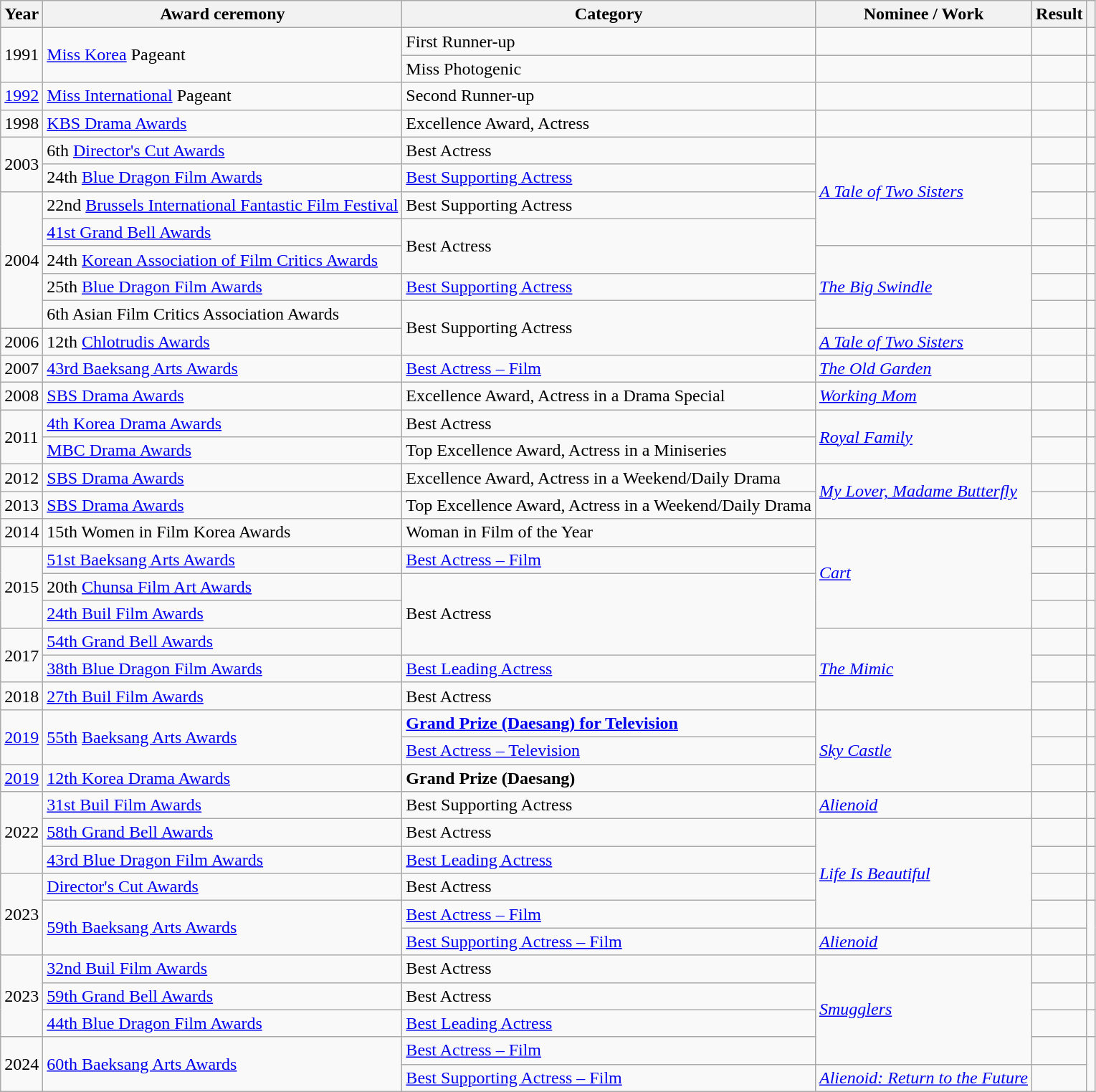<table class="wikitable plainrowheaders sortable">
<tr>
<th scope="col">Year</th>
<th scope="col">Award ceremony</th>
<th scope="col">Category</th>
<th scope="col">Nominee / Work</th>
<th scope="col">Result</th>
<th scope="col" class="unsortable"></th>
</tr>
<tr>
<td rowspan="2">1991</td>
<td rowspan="2"><a href='#'>Miss Korea</a> Pageant</td>
<td>First Runner-up</td>
<td></td>
<td></td>
<td></td>
</tr>
<tr>
<td>Miss Photogenic</td>
<td></td>
<td></td>
<td></td>
</tr>
<tr>
<td><a href='#'>1992</a></td>
<td><a href='#'>Miss International</a> Pageant</td>
<td>Second Runner-up</td>
<td></td>
<td></td>
<td></td>
</tr>
<tr>
<td>1998</td>
<td><a href='#'>KBS Drama Awards</a></td>
<td>Excellence Award, Actress</td>
<td></td>
<td></td>
<td></td>
</tr>
<tr>
<td rowspan="2">2003</td>
<td>6th <a href='#'>Director's Cut Awards</a></td>
<td>Best Actress</td>
<td rowspan="4"><em><a href='#'>A Tale of Two Sisters</a></em></td>
<td></td>
<td></td>
</tr>
<tr>
<td>24th <a href='#'>Blue Dragon Film Awards</a></td>
<td><a href='#'>Best Supporting Actress</a></td>
<td></td>
<td></td>
</tr>
<tr>
<td rowspan="5">2004</td>
<td>22nd <a href='#'>Brussels International Fantastic Film Festival</a></td>
<td>Best Supporting Actress</td>
<td></td>
<td></td>
</tr>
<tr>
<td><a href='#'>41st Grand Bell Awards</a></td>
<td rowspan="2">Best Actress</td>
<td></td>
<td></td>
</tr>
<tr>
<td>24th <a href='#'>Korean Association of Film Critics Awards</a></td>
<td rowspan="3"><em><a href='#'>The Big Swindle</a></em></td>
<td></td>
<td></td>
</tr>
<tr>
<td>25th <a href='#'>Blue Dragon Film Awards</a></td>
<td><a href='#'>Best Supporting Actress</a></td>
<td></td>
<td></td>
</tr>
<tr>
<td>6th Asian Film Critics Association Awards</td>
<td rowspan="2">Best Supporting Actress</td>
<td></td>
<td></td>
</tr>
<tr>
<td>2006</td>
<td>12th <a href='#'>Chlotrudis Awards</a></td>
<td><em><a href='#'>A Tale of Two Sisters</a></em></td>
<td></td>
<td></td>
</tr>
<tr>
<td>2007</td>
<td><a href='#'>43rd Baeksang Arts Awards</a></td>
<td><a href='#'>Best Actress – Film</a></td>
<td><em><a href='#'>The Old Garden</a></em></td>
<td></td>
<td></td>
</tr>
<tr>
<td>2008</td>
<td><a href='#'>SBS Drama Awards</a></td>
<td>Excellence Award, Actress in a Drama Special</td>
<td><em><a href='#'>Working Mom</a></em></td>
<td></td>
<td></td>
</tr>
<tr>
<td rowspan="2">2011</td>
<td><a href='#'>4th Korea Drama Awards</a></td>
<td>Best Actress</td>
<td rowspan="2"><em><a href='#'>Royal Family</a></em></td>
<td></td>
<td></td>
</tr>
<tr>
<td><a href='#'>MBC Drama Awards</a></td>
<td>Top Excellence Award, Actress in a Miniseries</td>
<td></td>
<td></td>
</tr>
<tr>
<td>2012</td>
<td><a href='#'>SBS Drama Awards</a></td>
<td>Excellence Award, Actress in a Weekend/Daily Drama</td>
<td rowspan="2"><em><a href='#'>My Lover, Madame Butterfly</a></em></td>
<td></td>
<td></td>
</tr>
<tr>
<td>2013</td>
<td><a href='#'>SBS Drama Awards</a></td>
<td>Top Excellence Award, Actress in a Weekend/Daily Drama</td>
<td></td>
<td></td>
</tr>
<tr>
<td>2014</td>
<td>15th Women in Film Korea Awards</td>
<td>Woman in Film of the Year</td>
<td rowspan="4"><em><a href='#'>Cart</a></em></td>
<td></td>
<td></td>
</tr>
<tr>
<td rowspan="3">2015</td>
<td><a href='#'>51st Baeksang Arts Awards</a></td>
<td><a href='#'>Best Actress – Film</a></td>
<td></td>
<td></td>
</tr>
<tr>
<td>20th <a href='#'>Chunsa Film Art Awards</a></td>
<td rowspan="3">Best Actress</td>
<td></td>
<td></td>
</tr>
<tr>
<td><a href='#'>24th Buil Film Awards</a></td>
<td></td>
<td></td>
</tr>
<tr>
<td rowspan="2">2017</td>
<td><a href='#'>54th Grand Bell Awards</a></td>
<td rowspan="3"><em><a href='#'>The Mimic</a></em></td>
<td></td>
<td></td>
</tr>
<tr>
<td><a href='#'>38th Blue Dragon Film Awards</a></td>
<td><a href='#'>Best Leading Actress</a></td>
<td></td>
<td></td>
</tr>
<tr>
<td>2018</td>
<td><a href='#'>27th Buil Film Awards</a></td>
<td>Best Actress</td>
<td></td>
<td></td>
</tr>
<tr>
<td rowspan="2"><a href='#'>2019</a></td>
<td rowspan="2"><a href='#'>55th</a> <a href='#'>Baeksang Arts Awards</a></td>
<td><a href='#'><strong>Grand Prize (Daesang) for Television</strong></a></td>
<td rowspan="3"><em><a href='#'>Sky Castle</a></em></td>
<td></td>
<td></td>
</tr>
<tr>
<td><a href='#'>Best Actress – Television</a></td>
<td></td>
<td></td>
</tr>
<tr>
<td><a href='#'>2019</a></td>
<td><a href='#'>12th Korea Drama Awards</a></td>
<td><strong>Grand Prize (Daesang)</strong></td>
<td></td>
<td></td>
</tr>
<tr>
<td rowspan="3">2022</td>
<td><a href='#'>31st Buil Film Awards</a></td>
<td>Best Supporting Actress</td>
<td><em><a href='#'>Alienoid</a></em></td>
<td></td>
<td></td>
</tr>
<tr>
<td><a href='#'>58th Grand Bell Awards</a></td>
<td>Best Actress</td>
<td rowspan="4"><em><a href='#'>Life Is Beautiful</a></em></td>
<td></td>
<td></td>
</tr>
<tr>
<td><a href='#'>43rd Blue Dragon Film Awards</a></td>
<td><a href='#'>Best Leading Actress</a></td>
<td></td>
<td></td>
</tr>
<tr>
<td rowspan="3">2023</td>
<td><a href='#'>Director's Cut Awards</a></td>
<td>Best Actress</td>
<td></td>
<td></td>
</tr>
<tr>
<td rowspan="2"><a href='#'>59th Baeksang Arts Awards</a></td>
<td><a href='#'>Best Actress – Film</a></td>
<td></td>
<td rowspan="2"></td>
</tr>
<tr>
<td><a href='#'>Best Supporting Actress – Film</a></td>
<td><em><a href='#'>Alienoid</a></em></td>
<td></td>
</tr>
<tr>
<td rowspan="3">2023</td>
<td><a href='#'>32nd Buil Film Awards</a></td>
<td>Best Actress</td>
<td rowspan="4"><em><a href='#'>Smugglers</a></em></td>
<td></td>
<td></td>
</tr>
<tr>
<td><a href='#'>59th Grand Bell Awards</a></td>
<td>Best Actress</td>
<td></td>
<td></td>
</tr>
<tr>
<td><a href='#'>44th Blue Dragon Film Awards</a></td>
<td><a href='#'>Best Leading Actress</a></td>
<td></td>
<td></td>
</tr>
<tr>
<td rowspan="2">2024</td>
<td rowspan="2"><a href='#'>60th Baeksang Arts Awards</a></td>
<td><a href='#'>Best Actress – Film</a></td>
<td></td>
<td rowspan="2"></td>
</tr>
<tr>
<td><a href='#'>Best Supporting Actress – Film</a></td>
<td><em><a href='#'>Alienoid: Return to the Future</a></em></td>
<td></td>
</tr>
</table>
